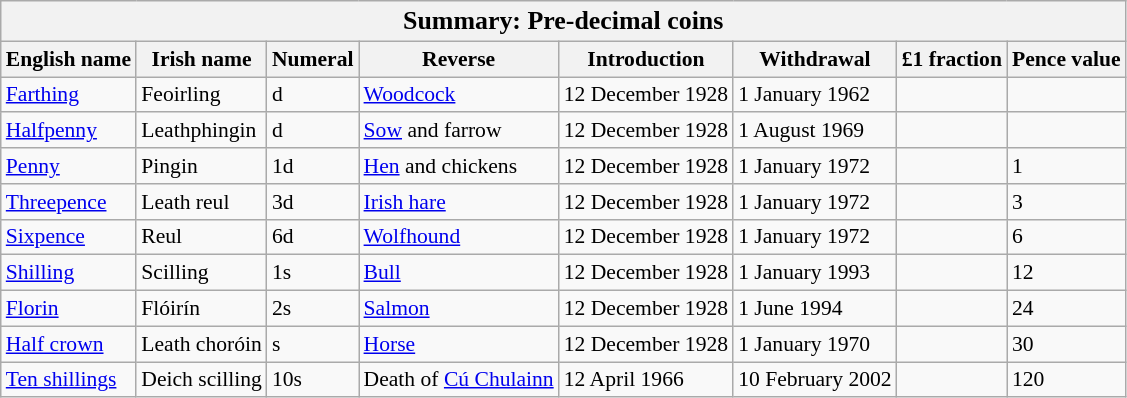<table class="wikitable" style="font-size: 90%">
<tr>
<th colspan=8><big>Summary: Pre-decimal coins</big></th>
</tr>
<tr>
<th>English name</th>
<th>Irish name</th>
<th>Numeral</th>
<th>Reverse</th>
<th>Introduction</th>
<th>Withdrawal</th>
<th>£1 fraction</th>
<th>Pence value</th>
</tr>
<tr>
<td><a href='#'>Farthing</a></td>
<td>Feoirling</td>
<td>d</td>
<td><a href='#'>Woodcock</a></td>
<td>12 December 1928</td>
<td>1 January 1962</td>
<td></td>
<td></td>
</tr>
<tr>
<td><a href='#'>Halfpenny</a></td>
<td>Leathphingin</td>
<td>d</td>
<td><a href='#'>Sow</a> and farrow</td>
<td>12 December 1928</td>
<td>1 August 1969</td>
<td></td>
<td></td>
</tr>
<tr>
<td><a href='#'>Penny</a></td>
<td>Pingin</td>
<td>1d</td>
<td><a href='#'>Hen</a> and chickens</td>
<td>12 December 1928</td>
<td>1 January 1972</td>
<td></td>
<td>1</td>
</tr>
<tr>
<td><a href='#'>Threepence</a></td>
<td>Leath reul</td>
<td>3d</td>
<td><a href='#'>Irish hare</a></td>
<td>12 December 1928</td>
<td>1 January 1972</td>
<td></td>
<td>3</td>
</tr>
<tr>
<td><a href='#'>Sixpence</a></td>
<td>Reul</td>
<td>6d</td>
<td><a href='#'>Wolfhound</a></td>
<td>12 December 1928</td>
<td>1 January 1972</td>
<td></td>
<td>6</td>
</tr>
<tr>
<td><a href='#'>Shilling</a></td>
<td>Scilling</td>
<td>1s</td>
<td><a href='#'>Bull</a></td>
<td>12 December 1928</td>
<td>1 January 1993</td>
<td></td>
<td>12</td>
</tr>
<tr>
<td><a href='#'>Florin</a></td>
<td>Flóirín</td>
<td>2s</td>
<td><a href='#'>Salmon</a></td>
<td>12 December 1928</td>
<td>1 June 1994</td>
<td></td>
<td>24</td>
</tr>
<tr>
<td><a href='#'>Half crown</a></td>
<td>Leath choróin</td>
<td>s</td>
<td><a href='#'>Horse</a></td>
<td>12 December 1928</td>
<td>1 January 1970</td>
<td></td>
<td>30</td>
</tr>
<tr>
<td><a href='#'>Ten shillings</a></td>
<td>Deich scilling</td>
<td>10s</td>
<td>Death of <a href='#'>Cú Chulainn</a></td>
<td>12 April 1966</td>
<td>10 February 2002</td>
<td></td>
<td>120</td>
</tr>
</table>
